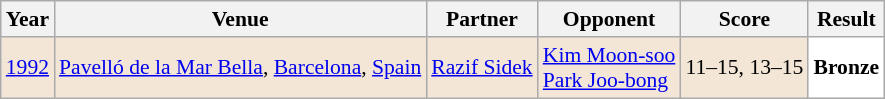<table class="sortable wikitable" style="font-size: 90%;">
<tr>
<th>Year</th>
<th>Venue</th>
<th>Partner</th>
<th>Opponent</th>
<th>Score</th>
<th>Result</th>
</tr>
<tr style="background:#F3E6D7">
<td align="center"><a href='#'>1992</a></td>
<td align="left"><a href='#'>Pavelló de la Mar Bella</a>, <a href='#'>Barcelona</a>, <a href='#'>Spain</a></td>
<td align="left"> <a href='#'>Razif Sidek</a></td>
<td align="left"> <a href='#'>Kim Moon-soo</a> <br>  <a href='#'>Park Joo-bong</a></td>
<td align="left">11–15, 13–15</td>
<td style="text-align:left; background:white"> <strong>Bronze</strong></td>
</tr>
</table>
